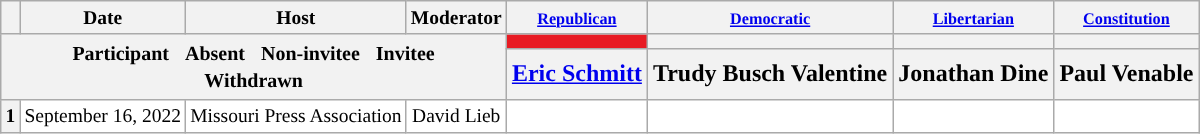<table class="wikitable"  style="text-align:center;">
<tr style="font-size:small;">
<th scope="col"></th>
<th scope="col">Date</th>
<th scope="col">Host</th>
<th scope="col">Moderator</th>
<th scope="col"><small><a href='#'>Republican</a></small></th>
<th scope="col"><small><a href='#'>Democratic</a></small></th>
<th scope="col"><small><a href='#'>Libertarian</a></small></th>
<th scope="col"><small><a href='#'>Constitution</a></small></th>
</tr>
<tr>
<th colspan="4" rowspan="2"> <small>Participant  </small> <small>Absent  </small> <small>Non-invitee  </small> <small>Invitee</small><br><small> Withdrawn</small></th>
<th scope="col" style="background:#E81B23;"></th>
<th scope="col" style="background:"></th>
<th scope="col" style="background:"></th>
<th scope="col" style="background:"></th>
</tr>
<tr>
<th scope="col"><a href='#'>Eric Schmitt</a></th>
<th scope="col">Trudy Busch Valentine</th>
<th scope="col">Jonathan Dine</th>
<th scope="col">Paul Venable</th>
</tr>
<tr style="background:#FFFFFF;font-size:small;">
<th scope="row">1</th>
<td style="white-space:nowrap;">September 16, 2022</td>
<td style="white-space:nowrap;">Missouri Press Association</td>
<td style="white-space:nowrap;">David Lieb</td>
<td></td>
<td></td>
<td></td>
<td></td>
</tr>
</table>
